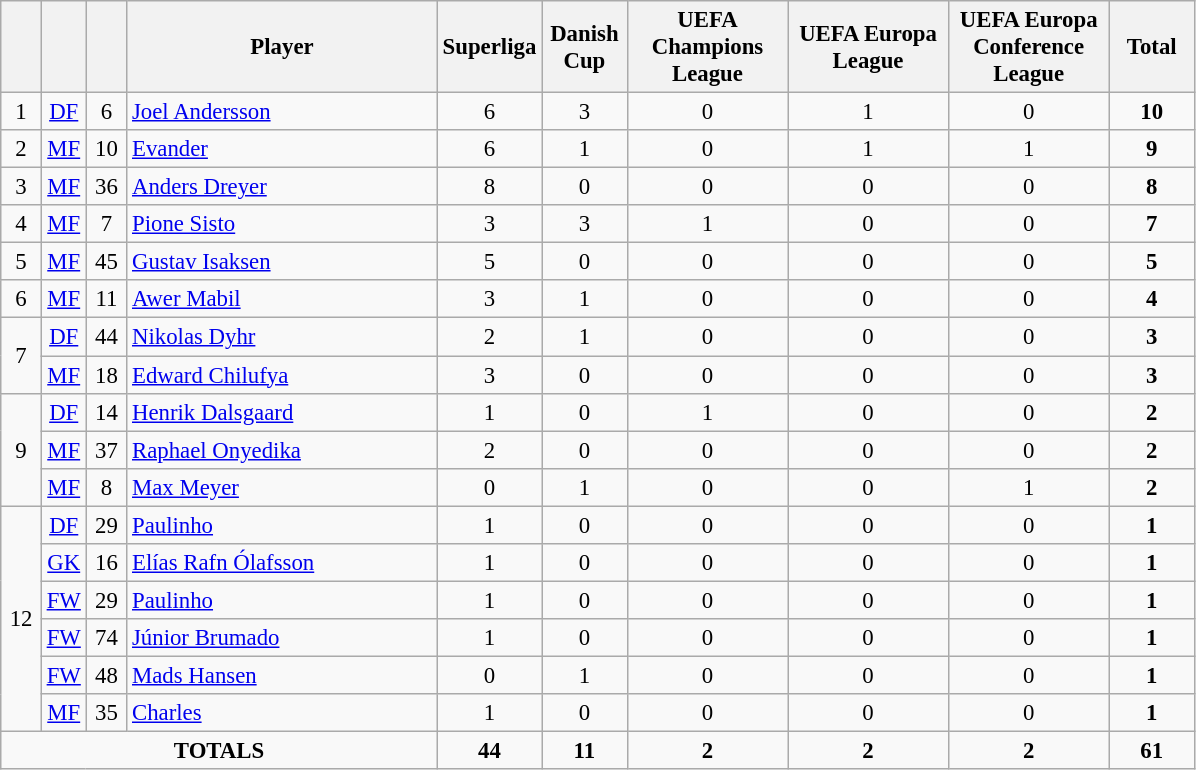<table class="wikitable sortable" style="font-size: 95%; text-align: center;">
<tr>
<th width=20></th>
<th width=20></th>
<th width=20></th>
<th width=200>Player</th>
<th width=50>Superliga</th>
<th width=50>Danish Cup</th>
<th width=100>UEFA Champions League</th>
<th width=100>UEFA Europa League</th>
<th width=100>UEFA Europa Conference League</th>
<th width=50>Total</th>
</tr>
<tr>
<td rowspan=1>1</td>
<td><a href='#'>DF</a></td>
<td>6</td>
<td align=left> <a href='#'>Joel Andersson</a></td>
<td>6</td>
<td>3</td>
<td>0</td>
<td>1</td>
<td>0</td>
<td><strong>10</strong></td>
</tr>
<tr>
<td rowspan=1>2</td>
<td><a href='#'>MF</a></td>
<td>10</td>
<td align=left> <a href='#'>Evander</a></td>
<td>6</td>
<td>1</td>
<td>0</td>
<td>1</td>
<td>1</td>
<td><strong>9</strong></td>
</tr>
<tr>
<td rowspan=1>3</td>
<td><a href='#'>MF</a></td>
<td>36</td>
<td align=left> <a href='#'>Anders Dreyer</a></td>
<td>8</td>
<td>0</td>
<td>0</td>
<td>0</td>
<td>0</td>
<td><strong>8</strong></td>
</tr>
<tr>
<td rowspan=1>4</td>
<td><a href='#'>MF</a></td>
<td>7</td>
<td align=left> <a href='#'>Pione Sisto</a></td>
<td>3</td>
<td>3</td>
<td>1</td>
<td>0</td>
<td>0</td>
<td><strong>7</strong></td>
</tr>
<tr>
<td rowspan=1>5</td>
<td><a href='#'>MF</a></td>
<td>45</td>
<td align=left> <a href='#'>Gustav Isaksen</a></td>
<td>5</td>
<td>0</td>
<td>0</td>
<td>0</td>
<td>0</td>
<td><strong>5</strong></td>
</tr>
<tr>
<td rowspan=1>6</td>
<td><a href='#'>MF</a></td>
<td>11</td>
<td align=left> <a href='#'>Awer Mabil</a></td>
<td>3</td>
<td>1</td>
<td>0</td>
<td>0</td>
<td>0</td>
<td><strong>4</strong></td>
</tr>
<tr>
<td rowspan=2>7</td>
<td><a href='#'>DF</a></td>
<td>44</td>
<td align=left> <a href='#'>Nikolas Dyhr</a></td>
<td>2</td>
<td>1</td>
<td>0</td>
<td>0</td>
<td>0</td>
<td><strong>3</strong></td>
</tr>
<tr>
<td><a href='#'>MF</a></td>
<td>18</td>
<td align=left> <a href='#'>Edward Chilufya</a></td>
<td>3</td>
<td>0</td>
<td>0</td>
<td>0</td>
<td>0</td>
<td><strong>3</strong></td>
</tr>
<tr>
<td rowspan=3>9</td>
<td><a href='#'>DF</a></td>
<td>14</td>
<td align=left> <a href='#'>Henrik Dalsgaard</a></td>
<td>1</td>
<td>0</td>
<td>1</td>
<td>0</td>
<td>0</td>
<td><strong>2</strong></td>
</tr>
<tr>
<td><a href='#'>MF</a></td>
<td>37</td>
<td align=left> <a href='#'>Raphael Onyedika</a></td>
<td>2</td>
<td>0</td>
<td>0</td>
<td>0</td>
<td>0</td>
<td><strong>2</strong></td>
</tr>
<tr>
<td><a href='#'>MF</a></td>
<td>8</td>
<td align=left> <a href='#'>Max Meyer</a></td>
<td>0</td>
<td>1</td>
<td>0</td>
<td>0</td>
<td>1</td>
<td><strong>2</strong></td>
</tr>
<tr>
<td rowspan=6>12</td>
<td><a href='#'>DF</a></td>
<td>29</td>
<td align=left> <a href='#'>Paulinho</a></td>
<td>1</td>
<td>0</td>
<td>0</td>
<td>0</td>
<td>0</td>
<td><strong>1</strong></td>
</tr>
<tr>
<td><a href='#'>GK</a></td>
<td>16</td>
<td align=left> <a href='#'>Elías Rafn Ólafsson</a></td>
<td>1</td>
<td>0</td>
<td>0</td>
<td>0</td>
<td>0</td>
<td><strong>1</strong></td>
</tr>
<tr>
<td><a href='#'>FW</a></td>
<td>29</td>
<td align=left> <a href='#'>Paulinho</a></td>
<td>1</td>
<td>0</td>
<td>0</td>
<td>0</td>
<td>0</td>
<td><strong>1</strong></td>
</tr>
<tr>
<td><a href='#'>FW</a></td>
<td>74</td>
<td align=left> <a href='#'>Júnior Brumado</a></td>
<td>1</td>
<td>0</td>
<td>0</td>
<td>0</td>
<td>0</td>
<td><strong>1</strong></td>
</tr>
<tr>
<td><a href='#'>FW</a></td>
<td>48</td>
<td align=left> <a href='#'>Mads Hansen</a></td>
<td>0</td>
<td>1</td>
<td>0</td>
<td>0</td>
<td>0</td>
<td><strong>1</strong></td>
</tr>
<tr>
<td><a href='#'>MF</a></td>
<td>35</td>
<td align=left> <a href='#'>Charles</a></td>
<td>1</td>
<td>0</td>
<td>0</td>
<td>0</td>
<td>0</td>
<td><strong>1</strong></td>
</tr>
<tr>
<td colspan="4"><strong>TOTALS</strong></td>
<td><strong>44</strong></td>
<td><strong>11</strong></td>
<td><strong>2</strong></td>
<td><strong>2</strong></td>
<td><strong>2</strong></td>
<td><strong>61</strong></td>
</tr>
</table>
